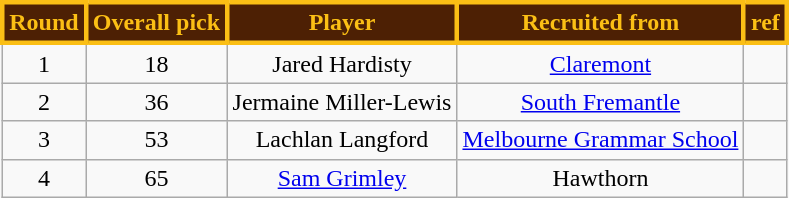<table class="wikitable" style="text-align:center">
<tr>
<th style="background:#4D2004; color:#FBBF15; border: solid #FBBF15">Round</th>
<th style="background:#4D2004; color:#FBBF15; border: solid #FBBF15">Overall pick</th>
<th style="background:#4D2004; color:#FBBF15; border: solid #FBBF15">Player</th>
<th style="background:#4D2004; color:#FBBF15; border: solid #FBBF15">Recruited from</th>
<th style="background:#4D2004; color:#FBBF15; border: solid #FBBF15">ref</th>
</tr>
<tr>
<td>1</td>
<td>18</td>
<td>Jared Hardisty</td>
<td><a href='#'>Claremont</a></td>
<td></td>
</tr>
<tr>
<td>2</td>
<td>36</td>
<td>Jermaine Miller-Lewis</td>
<td><a href='#'>South Fremantle</a></td>
<td></td>
</tr>
<tr>
<td>3</td>
<td>53</td>
<td>Lachlan Langford</td>
<td><a href='#'>Melbourne Grammar School</a></td>
<td></td>
</tr>
<tr>
<td>4</td>
<td>65</td>
<td><a href='#'>Sam Grimley</a></td>
<td>Hawthorn</td>
<td></td>
</tr>
</table>
